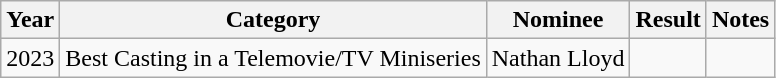<table class="wikitable">
<tr>
<th>Year</th>
<th>Category</th>
<th>Nominee</th>
<th>Result</th>
<th>Notes</th>
</tr>
<tr>
<td>2023</td>
<td>Best Casting in a Telemovie/TV Miniseries</td>
<td>Nathan Lloyd</td>
<td></td>
<td></td>
</tr>
</table>
